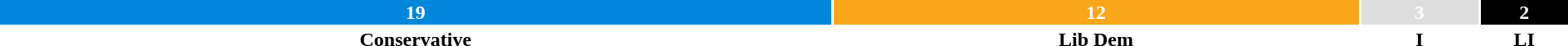<table style="width:100%; text-align:center;">
<tr style="color:white;">
<td style="background:#0087DC; width:52.78%;"><strong>19</strong></td>
<td style="background:#FAA61A; width:33.33%;"><strong>12</strong></td>
<td style="background:#DDDDDD; width:7.44%;"><strong>3</strong></td>
<td style="background:black; width:5.56%;"><strong>2</strong></td>
</tr>
<tr>
<td><span><strong>Conservative</strong></span></td>
<td><span><strong>Lib Dem</strong></span></td>
<td><span><strong>I</strong></span></td>
<td><span><strong>LI</strong></span></td>
</tr>
</table>
